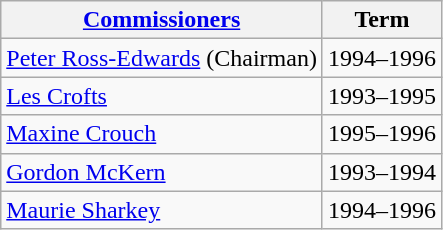<table class="wikitable">
<tr>
<th><a href='#'>Commissioners</a></th>
<th>Term</th>
</tr>
<tr>
<td><a href='#'>Peter Ross-Edwards</a> (Chairman)</td>
<td>1994–1996</td>
</tr>
<tr>
<td><a href='#'>Les Crofts</a></td>
<td>1993–1995</td>
</tr>
<tr>
<td><a href='#'>Maxine Crouch</a></td>
<td>1995–1996</td>
</tr>
<tr>
<td><a href='#'>Gordon McKern</a></td>
<td>1993–1994</td>
</tr>
<tr>
<td><a href='#'>Maurie Sharkey</a></td>
<td>1994–1996</td>
</tr>
</table>
